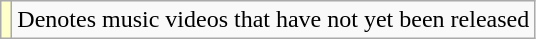<table class="wikitable">
<tr>
<td style="background:#ffc;"></td>
<td>Denotes music videos that have not yet been released</td>
</tr>
</table>
